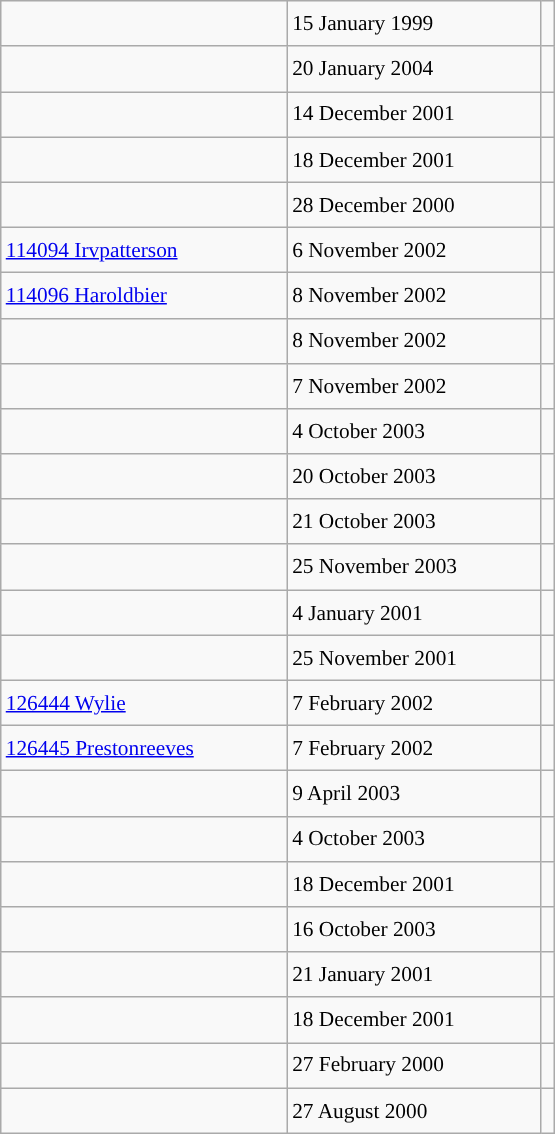<table class="wikitable" style="font-size: 89%; float: left; width: 26em; margin-right: 1em; line-height: 1.65em !important; height: 675px;">
<tr>
<td></td>
<td>15 January 1999</td>
<td></td>
</tr>
<tr>
<td></td>
<td>20 January 2004</td>
<td></td>
</tr>
<tr>
<td></td>
<td>14 December 2001</td>
<td></td>
</tr>
<tr>
<td></td>
<td>18 December 2001</td>
<td></td>
</tr>
<tr>
<td></td>
<td>28 December 2000</td>
<td></td>
</tr>
<tr>
<td><a href='#'>114094 Irvpatterson</a></td>
<td>6 November 2002</td>
<td></td>
</tr>
<tr>
<td><a href='#'>114096 Haroldbier</a></td>
<td>8 November 2002</td>
<td></td>
</tr>
<tr>
<td></td>
<td>8 November 2002</td>
<td></td>
</tr>
<tr>
<td></td>
<td>7 November 2002</td>
<td></td>
</tr>
<tr>
<td></td>
<td>4 October 2003</td>
<td></td>
</tr>
<tr>
<td></td>
<td>20 October 2003</td>
<td></td>
</tr>
<tr>
<td></td>
<td>21 October 2003</td>
<td></td>
</tr>
<tr>
<td></td>
<td>25 November 2003</td>
<td></td>
</tr>
<tr>
<td></td>
<td>4 January 2001</td>
<td></td>
</tr>
<tr>
<td></td>
<td>25 November 2001</td>
<td></td>
</tr>
<tr>
<td><a href='#'>126444 Wylie</a></td>
<td>7 February 2002</td>
<td></td>
</tr>
<tr>
<td><a href='#'>126445 Prestonreeves</a></td>
<td>7 February 2002</td>
<td></td>
</tr>
<tr>
<td></td>
<td>9 April 2003</td>
<td></td>
</tr>
<tr>
<td></td>
<td>4 October 2003</td>
<td></td>
</tr>
<tr>
<td></td>
<td>18 December 2001</td>
<td></td>
</tr>
<tr>
<td></td>
<td>16 October 2003</td>
<td></td>
</tr>
<tr>
<td></td>
<td>21 January 2001</td>
<td></td>
</tr>
<tr>
<td></td>
<td>18 December 2001</td>
<td></td>
</tr>
<tr>
<td></td>
<td>27 February 2000</td>
<td></td>
</tr>
<tr>
<td></td>
<td>27 August 2000</td>
<td></td>
</tr>
</table>
